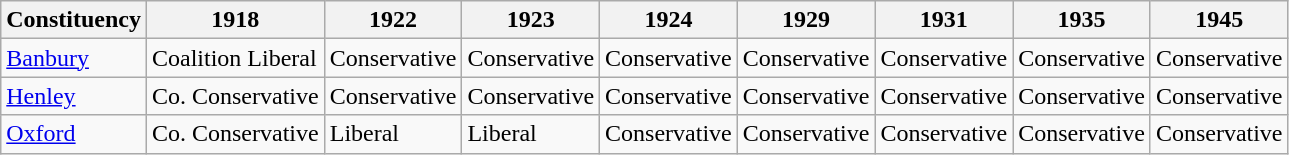<table class="wikitable sortable">
<tr>
<th>Constituency</th>
<th>1918</th>
<th>1922</th>
<th>1923</th>
<th>1924</th>
<th>1929</th>
<th>1931</th>
<th>1935</th>
<th>1945</th>
</tr>
<tr>
<td><a href='#'>Banbury</a></td>
<td bgcolor=>Coalition Liberal</td>
<td bgcolor=>Conservative</td>
<td bgcolor=>Conservative</td>
<td bgcolor=>Conservative</td>
<td bgcolor=>Conservative</td>
<td bgcolor=>Conservative</td>
<td bgcolor=>Conservative</td>
<td bgcolor=>Conservative</td>
</tr>
<tr>
<td><a href='#'>Henley</a></td>
<td bgcolor=>Co. Conservative</td>
<td bgcolor=>Conservative</td>
<td bgcolor=>Conservative</td>
<td bgcolor=>Conservative</td>
<td bgcolor=>Conservative</td>
<td bgcolor=>Conservative</td>
<td bgcolor=>Conservative</td>
<td bgcolor=>Conservative</td>
</tr>
<tr>
<td><a href='#'>Oxford</a></td>
<td bgcolor=>Co. Conservative</td>
<td bgcolor=>Liberal</td>
<td bgcolor=>Liberal</td>
<td bgcolor=>Conservative</td>
<td bgcolor=>Conservative</td>
<td bgcolor=>Conservative</td>
<td bgcolor=>Conservative</td>
<td bgcolor=>Conservative</td>
</tr>
</table>
